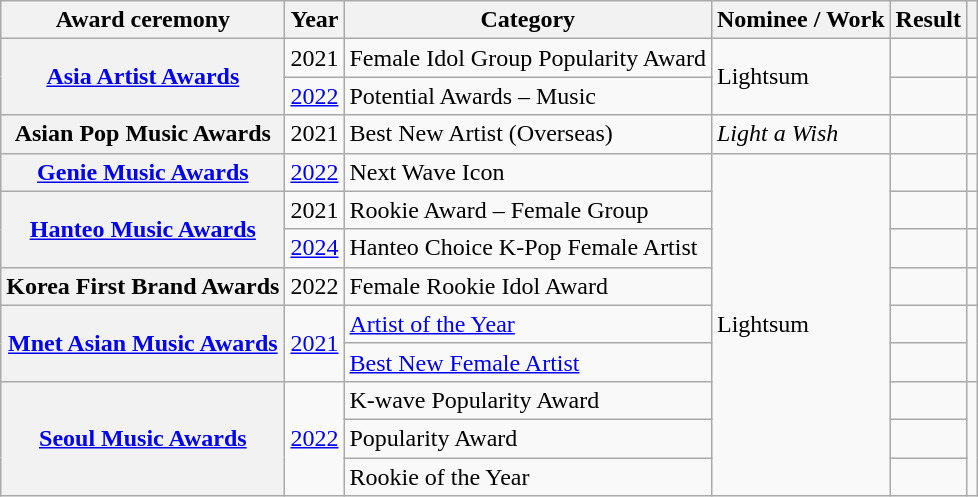<table class="wikitable sortable plainrowheaders">
<tr>
<th scope="col">Award ceremony</th>
<th scope="col">Year</th>
<th scope="col">Category</th>
<th scope="col">Nominee / Work</th>
<th scope="col">Result</th>
<th scope="col" class="unsortable"></th>
</tr>
<tr>
<th scope="row" rowspan="2"><a href='#'>Asia Artist Awards</a></th>
<td style="text-align:center">2021</td>
<td>Female Idol Group Popularity Award</td>
<td rowspan="2">Lightsum</td>
<td></td>
<td style="text-align:center"></td>
</tr>
<tr>
<td style="text-align:center"><a href='#'>2022</a></td>
<td>Potential Awards – Music</td>
<td></td>
<td style="text-align:center"></td>
</tr>
<tr>
<th scope="row">Asian Pop Music Awards</th>
<td style="text-align:center">2021</td>
<td>Best New Artist (Overseas)</td>
<td><em>Light a Wish</em></td>
<td></td>
<td style="text-align:center"></td>
</tr>
<tr>
<th scope="row"><a href='#'>Genie Music Awards</a></th>
<td style="text-align:center"><a href='#'>2022</a></td>
<td>Next Wave Icon</td>
<td rowspan="9">Lightsum</td>
<td></td>
<td style="text-align:center"></td>
</tr>
<tr>
<th scope="row" rowspan="2"><a href='#'>Hanteo Music Awards</a></th>
<td style="text-align:center">2021</td>
<td>Rookie Award – Female Group</td>
<td></td>
<td style="text-align:center"></td>
</tr>
<tr>
<td style="text-align:center"><a href='#'>2024</a></td>
<td>Hanteo Choice K-Pop Female Artist</td>
<td></td>
<td style="text-align:center"></td>
</tr>
<tr>
<th scope="row">Korea First Brand Awards</th>
<td style="text-align:center">2022</td>
<td>Female Rookie Idol Award</td>
<td></td>
<td style="text-align:center"></td>
</tr>
<tr>
<th scope="row" rowspan="2"><a href='#'>Mnet Asian Music Awards</a></th>
<td rowspan="2" style="text-align:center"><a href='#'>2021</a></td>
<td><a href='#'>Artist of the Year</a></td>
<td></td>
<td rowspan="2" style="text-align:center"></td>
</tr>
<tr>
<td><a href='#'>Best New Female Artist</a></td>
<td></td>
</tr>
<tr>
<th scope="row" rowspan="3"><a href='#'>Seoul Music Awards</a></th>
<td rowspan="3" style="text-align:center"><a href='#'>2022</a></td>
<td>K-wave Popularity Award</td>
<td></td>
<td rowspan="3" style="text-align:center"></td>
</tr>
<tr>
<td>Popularity Award</td>
<td></td>
</tr>
<tr>
<td>Rookie of the Year</td>
<td></td>
</tr>
</table>
